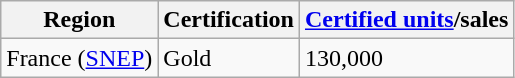<table class="wikitable">
<tr>
<th>Region</th>
<th>Certification</th>
<th><a href='#'>Certified units</a>/sales</th>
</tr>
<tr>
<td>France (<a href='#'>SNEP</a>)</td>
<td>Gold</td>
<td>130,000</td>
</tr>
</table>
